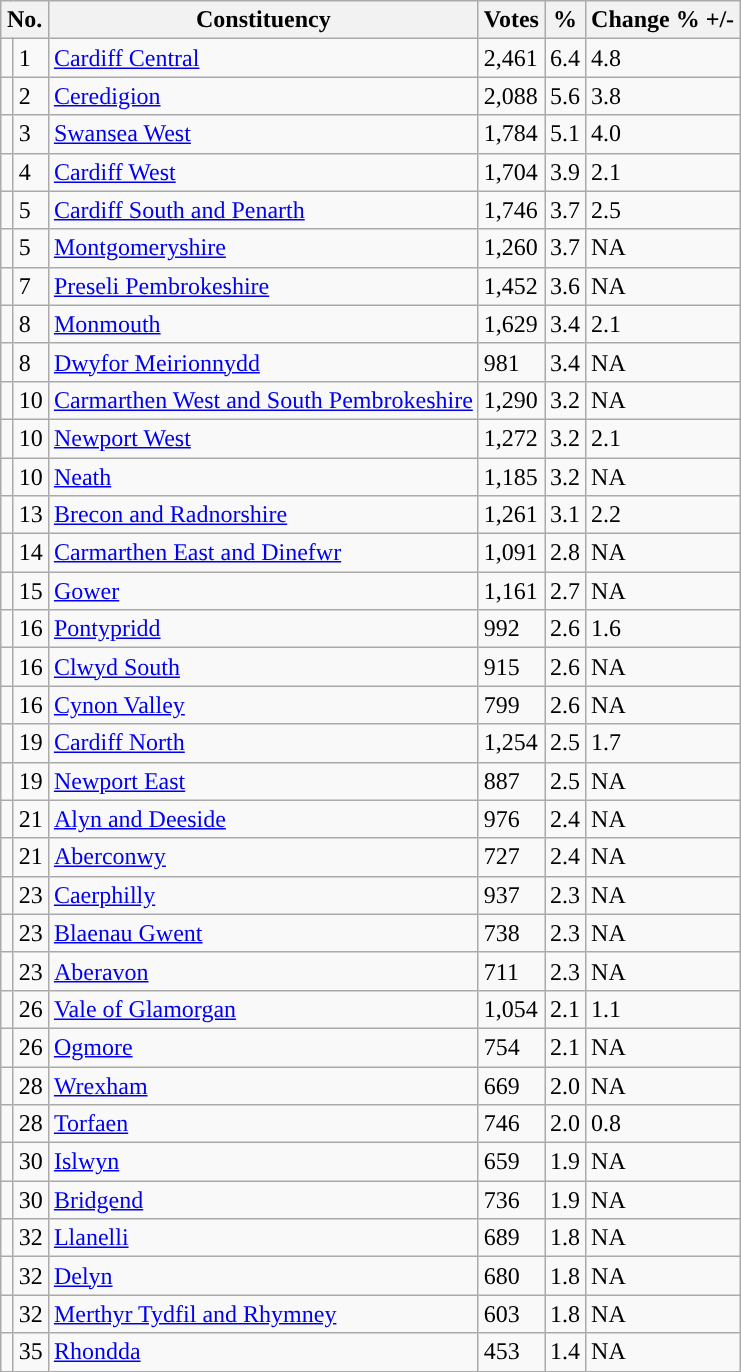<table class="wikitable sortable collapsible collapsed">
<tr>
<th colspan="2">No.</th>
<th>Constituency</th>
<th>Votes</th>
<th>%</th>
<th>Change % +/-</th>
</tr>
<tr>
<td width="1" style="color:inherit;background:"></td>
<td>1</td>
<td><a href='#'>Cardiff Central</a></td>
<td>2,461</td>
<td>6.4</td>
<td> 4.8</td>
</tr>
<tr>
<td style="color:inherit;background:"></td>
<td>2</td>
<td><a href='#'>Ceredigion</a></td>
<td>2,088</td>
<td>5.6</td>
<td> 3.8</td>
</tr>
<tr>
<td style="color:inherit;background:"></td>
<td>3</td>
<td><a href='#'>Swansea West</a></td>
<td>1,784</td>
<td>5.1</td>
<td> 4.0</td>
</tr>
<tr>
<td style="color:inherit;background:"></td>
<td>4</td>
<td><a href='#'>Cardiff West</a></td>
<td>1,704</td>
<td>3.9</td>
<td> 2.1</td>
</tr>
<tr>
<td style="color:inherit;background:"></td>
<td>5</td>
<td><a href='#'>Cardiff South and Penarth</a></td>
<td>1,746</td>
<td>3.7</td>
<td> 2.5</td>
</tr>
<tr>
<td style="color:inherit;background:"></td>
<td>5</td>
<td><a href='#'>Montgomeryshire</a></td>
<td>1,260</td>
<td>3.7</td>
<td>NA</td>
</tr>
<tr>
<td style="color:inherit;background:"></td>
<td>7</td>
<td><a href='#'>Preseli Pembrokeshire</a></td>
<td>1,452</td>
<td>3.6</td>
<td>NA</td>
</tr>
<tr>
<td style="color:inherit;background:"></td>
<td>8</td>
<td><a href='#'>Monmouth</a></td>
<td>1,629</td>
<td>3.4</td>
<td> 2.1</td>
</tr>
<tr>
<td style="color:inherit;background:"></td>
<td>8</td>
<td><a href='#'>Dwyfor Meirionnydd</a></td>
<td>981</td>
<td>3.4</td>
<td>NA</td>
</tr>
<tr>
<td style="color:inherit;background:"></td>
<td>10</td>
<td><a href='#'>Carmarthen West and South Pembrokeshire</a></td>
<td>1,290</td>
<td>3.2</td>
<td>NA</td>
</tr>
<tr>
<td style="color:inherit;background:"></td>
<td>10</td>
<td><a href='#'>Newport West</a></td>
<td>1,272</td>
<td>3.2</td>
<td> 2.1</td>
</tr>
<tr>
<td style="color:inherit;background:"></td>
<td>10</td>
<td><a href='#'>Neath</a></td>
<td>1,185</td>
<td>3.2</td>
<td>NA</td>
</tr>
<tr>
<td style="color:inherit;background:"></td>
<td>13</td>
<td><a href='#'>Brecon and Radnorshire</a></td>
<td>1,261</td>
<td>3.1</td>
<td> 2.2</td>
</tr>
<tr>
<td style="color:inherit;background:"></td>
<td>14</td>
<td><a href='#'>Carmarthen East and Dinefwr</a></td>
<td>1,091</td>
<td>2.8</td>
<td>NA</td>
</tr>
<tr>
<td style="color:inherit;background:"></td>
<td>15</td>
<td><a href='#'>Gower</a></td>
<td>1,161</td>
<td>2.7</td>
<td>NA</td>
</tr>
<tr>
<td style="color:inherit;background:"></td>
<td>16</td>
<td><a href='#'>Pontypridd</a></td>
<td>992</td>
<td>2.6</td>
<td> 1.6</td>
</tr>
<tr>
<td style="color:inherit;background:"></td>
<td>16</td>
<td><a href='#'>Clwyd South</a></td>
<td>915</td>
<td>2.6</td>
<td>NA</td>
</tr>
<tr>
<td style="color:inherit;background:"></td>
<td>16</td>
<td><a href='#'>Cynon Valley</a></td>
<td>799</td>
<td>2.6</td>
<td>NA</td>
</tr>
<tr>
<td style="color:inherit;background:"></td>
<td>19</td>
<td><a href='#'>Cardiff North</a></td>
<td>1,254</td>
<td>2.5</td>
<td> 1.7</td>
</tr>
<tr>
<td style="color:inherit;background:"></td>
<td>19</td>
<td><a href='#'>Newport East</a></td>
<td>887</td>
<td>2.5</td>
<td>NA</td>
</tr>
<tr>
<td style="color:inherit;background:"></td>
<td>21</td>
<td><a href='#'>Alyn and Deeside</a></td>
<td>976</td>
<td>2.4</td>
<td>NA</td>
</tr>
<tr>
<td style="color:inherit;background:"></td>
<td>21</td>
<td><a href='#'>Aberconwy</a></td>
<td>727</td>
<td>2.4</td>
<td>NA</td>
</tr>
<tr>
<td style="color:inherit;background:"></td>
<td>23</td>
<td><a href='#'>Caerphilly</a></td>
<td>937</td>
<td>2.3</td>
<td>NA</td>
</tr>
<tr>
<td style="color:inherit;background:"></td>
<td>23</td>
<td><a href='#'>Blaenau Gwent</a></td>
<td>738</td>
<td>2.3</td>
<td>NA</td>
</tr>
<tr>
<td style="color:inherit;background:"></td>
<td>23</td>
<td><a href='#'>Aberavon</a></td>
<td>711</td>
<td>2.3</td>
<td>NA</td>
</tr>
<tr>
<td style="color:inherit;background:"></td>
<td>26</td>
<td><a href='#'>Vale of Glamorgan</a></td>
<td>1,054</td>
<td>2.1</td>
<td> 1.1</td>
</tr>
<tr>
<td style="color:inherit;background:"></td>
<td>26</td>
<td><a href='#'>Ogmore</a></td>
<td>754</td>
<td>2.1</td>
<td>NA</td>
</tr>
<tr>
<td style="color:inherit;background:"></td>
<td>28</td>
<td><a href='#'>Wrexham</a></td>
<td>669</td>
<td>2.0</td>
<td>NA</td>
</tr>
<tr>
<td style="color:inherit;background:"></td>
<td>28</td>
<td><a href='#'>Torfaen</a></td>
<td>746</td>
<td>2.0</td>
<td> 0.8</td>
</tr>
<tr>
<td style="color:inherit;background:"></td>
<td>30</td>
<td><a href='#'>Islwyn</a></td>
<td>659</td>
<td>1.9</td>
<td>NA</td>
</tr>
<tr>
<td style="color:inherit;background:"></td>
<td>30</td>
<td><a href='#'>Bridgend</a></td>
<td>736</td>
<td>1.9</td>
<td>NA</td>
</tr>
<tr>
<td style="color:inherit;background:"></td>
<td>32</td>
<td><a href='#'>Llanelli</a></td>
<td>689</td>
<td>1.8</td>
<td>NA</td>
</tr>
<tr>
<td style="color:inherit;background:"></td>
<td>32</td>
<td><a href='#'>Delyn</a></td>
<td>680</td>
<td>1.8</td>
<td>NA</td>
</tr>
<tr>
<td style="color:inherit;background:"></td>
<td>32</td>
<td><a href='#'>Merthyr Tydfil and Rhymney</a></td>
<td>603</td>
<td>1.8</td>
<td>NA</td>
</tr>
<tr>
<td style="color:inherit;background:"></td>
<td>35</td>
<td><a href='#'>Rhondda</a></td>
<td>453</td>
<td>1.4</td>
<td>NA</td>
</tr>
</table>
